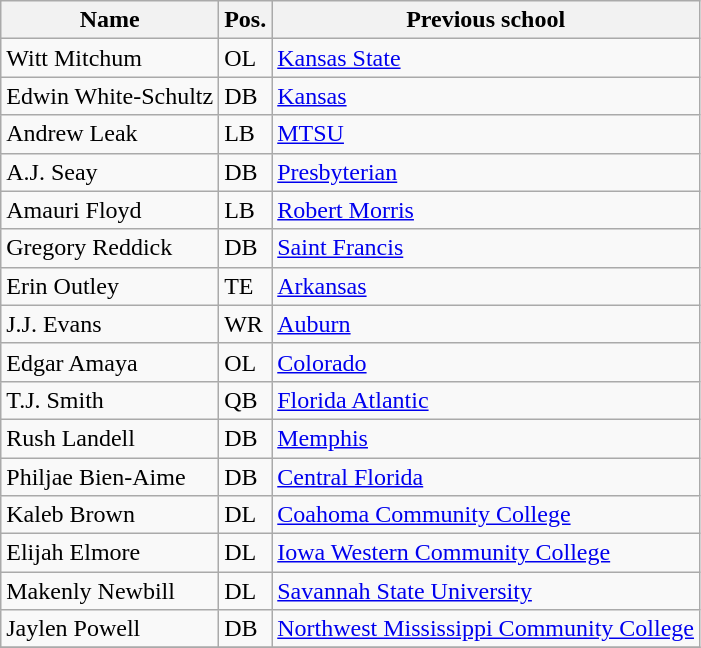<table class="wikitable sortable">
<tr>
<th>Name</th>
<th>Pos.</th>
<th class="unsortable">Previous school</th>
</tr>
<tr>
<td>Witt Mitchum</td>
<td>OL</td>
<td><a href='#'>Kansas State</a></td>
</tr>
<tr>
<td>Edwin White-Schultz</td>
<td>DB</td>
<td><a href='#'>Kansas</a></td>
</tr>
<tr>
<td>Andrew Leak</td>
<td>LB</td>
<td><a href='#'>MTSU</a></td>
</tr>
<tr>
<td>A.J. Seay</td>
<td>DB</td>
<td><a href='#'>Presbyterian</a></td>
</tr>
<tr>
<td>Amauri Floyd</td>
<td>LB</td>
<td><a href='#'>Robert Morris</a></td>
</tr>
<tr>
<td>Gregory Reddick</td>
<td>DB</td>
<td><a href='#'>Saint Francis</a></td>
</tr>
<tr>
<td>Erin Outley</td>
<td>TE</td>
<td><a href='#'>Arkansas</a></td>
</tr>
<tr>
<td>J.J. Evans</td>
<td>WR</td>
<td><a href='#'>Auburn</a></td>
</tr>
<tr>
<td>Edgar Amaya</td>
<td>OL</td>
<td><a href='#'>Colorado</a></td>
</tr>
<tr>
<td>T.J. Smith</td>
<td>QB</td>
<td><a href='#'>Florida Atlantic</a></td>
</tr>
<tr>
<td>Rush Landell</td>
<td>DB</td>
<td><a href='#'>Memphis</a></td>
</tr>
<tr>
<td>Philjae Bien-Aime</td>
<td>DB</td>
<td><a href='#'>Central Florida</a></td>
</tr>
<tr>
<td>Kaleb Brown</td>
<td>DL</td>
<td><a href='#'>Coahoma Community College</a></td>
</tr>
<tr>
<td>Elijah Elmore</td>
<td>DL</td>
<td><a href='#'>Iowa Western Community College</a></td>
</tr>
<tr>
<td>Makenly Newbill</td>
<td>DL</td>
<td><a href='#'>Savannah State University</a></td>
</tr>
<tr>
<td>Jaylen Powell</td>
<td>DB</td>
<td><a href='#'>Northwest Mississippi Community College</a></td>
</tr>
<tr>
</tr>
</table>
